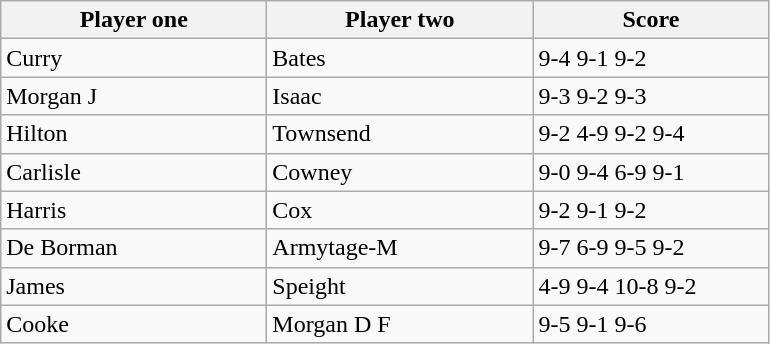<table class="wikitable">
<tr>
<th width=170>Player one</th>
<th width=170>Player two</th>
<th width=150>Score</th>
</tr>
<tr>
<td> Curry</td>
<td> Bates</td>
<td>9-4 9-1 9-2</td>
</tr>
<tr>
<td> Morgan J</td>
<td> Isaac</td>
<td>9-3 9-2 9-3</td>
</tr>
<tr>
<td> Hilton</td>
<td> Townsend</td>
<td>9-2 4-9 9-2 9-4</td>
</tr>
<tr>
<td> Carlisle</td>
<td> Cowney</td>
<td>9-0 9-4 6-9 9-1</td>
</tr>
<tr>
<td> Harris</td>
<td> Cox</td>
<td>9-2 9-1 9-2</td>
</tr>
<tr>
<td> De Borman</td>
<td> Armytage-M</td>
<td>9-7 6-9 9-5 9-2</td>
</tr>
<tr>
<td> James</td>
<td> Speight</td>
<td>4-9 9-4 10-8 9-2</td>
</tr>
<tr>
<td> Cooke</td>
<td> Morgan D F</td>
<td>9-5 9-1 9-6</td>
</tr>
</table>
